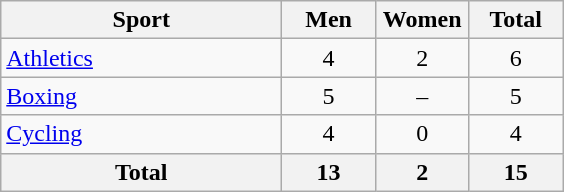<table class="wikitable sortable" style="text-align:center;">
<tr>
<th width=180>Sport</th>
<th width=55>Men</th>
<th width=55>Women</th>
<th width=55>Total</th>
</tr>
<tr>
<td align=left><a href='#'>Athletics</a></td>
<td>4</td>
<td>2</td>
<td>6</td>
</tr>
<tr>
<td align=left><a href='#'>Boxing</a></td>
<td>5</td>
<td>–</td>
<td>5</td>
</tr>
<tr>
<td align=left><a href='#'>Cycling</a></td>
<td>4</td>
<td>0</td>
<td>4</td>
</tr>
<tr>
<th>Total</th>
<th>13</th>
<th>2</th>
<th>15</th>
</tr>
</table>
